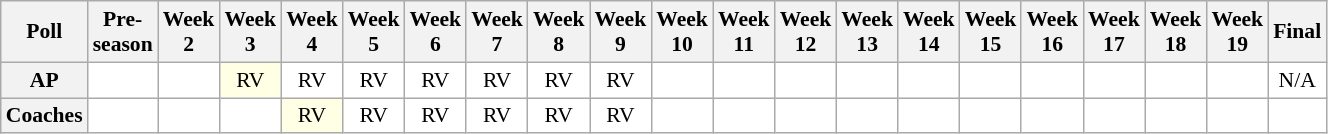<table class="wikitable" style="white-space:nowrap;font-size:90%">
<tr>
<th>Poll</th>
<th>Pre-<br>season</th>
<th>Week<br>2</th>
<th>Week<br>3</th>
<th>Week<br>4</th>
<th>Week<br>5</th>
<th>Week<br>6</th>
<th>Week<br>7</th>
<th>Week<br>8</th>
<th>Week<br>9</th>
<th>Week<br>10</th>
<th>Week<br>11</th>
<th>Week<br>12</th>
<th>Week<br>13</th>
<th>Week<br>14</th>
<th>Week<br>15</th>
<th>Week<br>16</th>
<th>Week<br>17</th>
<th>Week<br>18</th>
<th>Week<br>19</th>
<th>Final</th>
</tr>
<tr style="text-align:center;">
<th>AP</th>
<td style="background:#FFF;"></td>
<td style="background:#FFF;"></td>
<td style="background:#FFFFE6;">RV</td>
<td style="background:#FFF;">RV</td>
<td style="background:#FFF;">RV</td>
<td style="background:#FFF;">RV</td>
<td style="background:#FFF;">RV</td>
<td style="background:#FFF;">RV</td>
<td style="background:#FFF;">RV</td>
<td style="background:#FFF;"></td>
<td style="background:#FFF;"></td>
<td style="background:#FFF;"></td>
<td style="background:#FFF;"></td>
<td style="background:#FFF;"></td>
<td style="background:#FFF;"></td>
<td style="background:#FFF;"></td>
<td style="background:#FFF;"></td>
<td style="background:#FFF;"></td>
<td style="background:#FFF;"></td>
<td style="background:#FFF;">N/A</td>
</tr>
<tr style="text-align:center;">
<th>Coaches</th>
<td style="background:#FFF;"></td>
<td style="background:#FFF;"></td>
<td style="background:#FFF;"></td>
<td style="background:#FFFFE6;">RV</td>
<td style="background:#FFF;">RV</td>
<td style="background:#FFF;">RV</td>
<td style="background:#FFF;">RV</td>
<td style="background:#FFF;">RV</td>
<td style="background:#FFF;">RV</td>
<td style="background:#FFF;"></td>
<td style="background:#FFF;"></td>
<td style="background:#FFF;"></td>
<td style="background:#FFF;"></td>
<td style="background:#FFF;"></td>
<td style="background:#FFF;"></td>
<td style="background:#FFF;"></td>
<td style="background:#FFF;"></td>
<td style="background:#FFF;"></td>
<td style="background:#FFF;"></td>
<td style="background:#FFF;"></td>
</tr>
</table>
